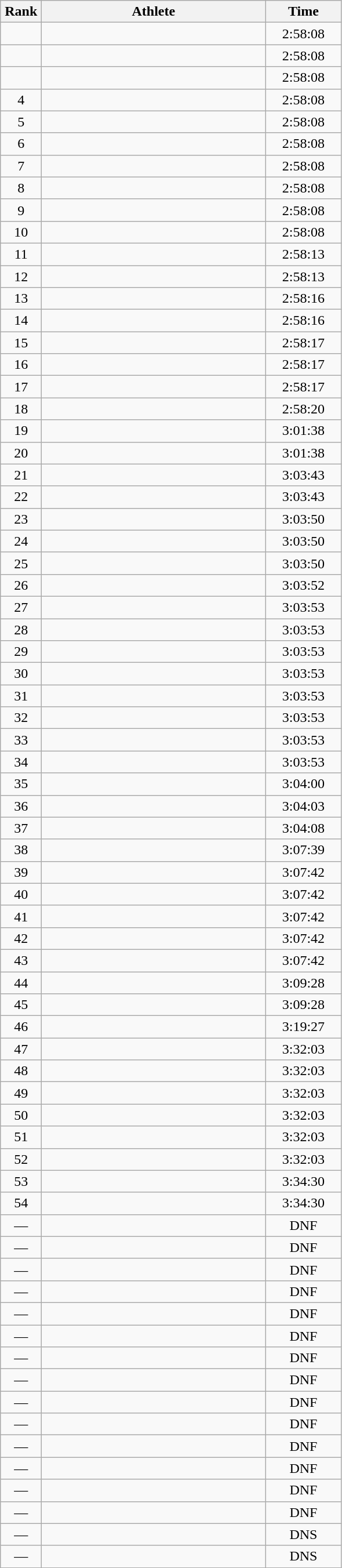<table class=wikitable style="text-align:center">
<tr>
<th width=40>Rank</th>
<th width=250>Athlete</th>
<th width=80>Time</th>
</tr>
<tr>
<td></td>
<td align="left"></td>
<td>2:58:08</td>
</tr>
<tr>
<td></td>
<td align="left"></td>
<td>2:58:08</td>
</tr>
<tr>
<td></td>
<td align="left"></td>
<td>2:58:08</td>
</tr>
<tr>
<td>4</td>
<td align="left"></td>
<td>2:58:08</td>
</tr>
<tr>
<td>5</td>
<td align="left"></td>
<td>2:58:08</td>
</tr>
<tr>
<td>6</td>
<td align="left"></td>
<td>2:58:08</td>
</tr>
<tr>
<td>7</td>
<td align="left"></td>
<td>2:58:08</td>
</tr>
<tr>
<td>8</td>
<td align="left"></td>
<td>2:58:08</td>
</tr>
<tr>
<td>9</td>
<td align="left"></td>
<td>2:58:08</td>
</tr>
<tr>
<td>10</td>
<td align="left"></td>
<td>2:58:08</td>
</tr>
<tr>
<td>11</td>
<td align="left"></td>
<td>2:58:13</td>
</tr>
<tr>
<td>12</td>
<td align="left"></td>
<td>2:58:13</td>
</tr>
<tr>
<td>13</td>
<td align="left"></td>
<td>2:58:16</td>
</tr>
<tr>
<td>14</td>
<td align="left"></td>
<td>2:58:16</td>
</tr>
<tr>
<td>15</td>
<td align="left"></td>
<td>2:58:17</td>
</tr>
<tr>
<td>16</td>
<td align="left"></td>
<td>2:58:17</td>
</tr>
<tr>
<td>17</td>
<td align="left"></td>
<td>2:58:17</td>
</tr>
<tr>
<td>18</td>
<td align="left"></td>
<td>2:58:20</td>
</tr>
<tr>
<td>19</td>
<td align="left"></td>
<td>3:01:38</td>
</tr>
<tr>
<td>20</td>
<td align="left"></td>
<td>3:01:38</td>
</tr>
<tr>
<td>21</td>
<td align="left"></td>
<td>3:03:43</td>
</tr>
<tr>
<td>22</td>
<td align="left"></td>
<td>3:03:43</td>
</tr>
<tr>
<td>23</td>
<td align="left"></td>
<td>3:03:50</td>
</tr>
<tr>
<td>24</td>
<td align="left"></td>
<td>3:03:50</td>
</tr>
<tr>
<td>25</td>
<td align="left"></td>
<td>3:03:50</td>
</tr>
<tr>
<td>26</td>
<td align="left"></td>
<td>3:03:52</td>
</tr>
<tr>
<td>27</td>
<td align="left"></td>
<td>3:03:53</td>
</tr>
<tr>
<td>28</td>
<td align="left"></td>
<td>3:03:53</td>
</tr>
<tr>
<td>29</td>
<td align="left"></td>
<td>3:03:53</td>
</tr>
<tr>
<td>30</td>
<td align="left"></td>
<td>3:03:53</td>
</tr>
<tr>
<td>31</td>
<td align="left"></td>
<td>3:03:53</td>
</tr>
<tr>
<td>32</td>
<td align="left"></td>
<td>3:03:53</td>
</tr>
<tr>
<td>33</td>
<td align="left"></td>
<td>3:03:53</td>
</tr>
<tr>
<td>34</td>
<td align="left"></td>
<td>3:03:53</td>
</tr>
<tr>
<td>35</td>
<td align="left"></td>
<td>3:04:00</td>
</tr>
<tr>
<td>36</td>
<td align="left"></td>
<td>3:04:03</td>
</tr>
<tr>
<td>37</td>
<td align="left"></td>
<td>3:04:08</td>
</tr>
<tr>
<td>38</td>
<td align="left"></td>
<td>3:07:39</td>
</tr>
<tr>
<td>39</td>
<td align="left"></td>
<td>3:07:42</td>
</tr>
<tr>
<td>40</td>
<td align="left"></td>
<td>3:07:42</td>
</tr>
<tr>
<td>41</td>
<td align="left"></td>
<td>3:07:42</td>
</tr>
<tr>
<td>42</td>
<td align="left"></td>
<td>3:07:42</td>
</tr>
<tr>
<td>43</td>
<td align="left"></td>
<td>3:07:42</td>
</tr>
<tr>
<td>44</td>
<td align="left"></td>
<td>3:09:28</td>
</tr>
<tr>
<td>45</td>
<td align="left"></td>
<td>3:09:28</td>
</tr>
<tr>
<td>46</td>
<td align="left"></td>
<td>3:19:27</td>
</tr>
<tr>
<td>47</td>
<td align="left"></td>
<td>3:32:03</td>
</tr>
<tr>
<td>48</td>
<td align="left"></td>
<td>3:32:03</td>
</tr>
<tr>
<td>49</td>
<td align="left"></td>
<td>3:32:03</td>
</tr>
<tr>
<td>50</td>
<td align="left"></td>
<td>3:32:03</td>
</tr>
<tr>
<td>51</td>
<td align="left"></td>
<td>3:32:03</td>
</tr>
<tr>
<td>52</td>
<td align="left"></td>
<td>3:32:03</td>
</tr>
<tr>
<td>53</td>
<td align="left"></td>
<td>3:34:30</td>
</tr>
<tr>
<td>54</td>
<td align="left"></td>
<td>3:34:30</td>
</tr>
<tr>
<td>—</td>
<td align="left"></td>
<td>DNF</td>
</tr>
<tr>
<td>—</td>
<td align="left"></td>
<td>DNF</td>
</tr>
<tr>
<td>—</td>
<td align="left"></td>
<td>DNF</td>
</tr>
<tr>
<td>—</td>
<td align="left"></td>
<td>DNF</td>
</tr>
<tr>
<td>—</td>
<td align="left"></td>
<td>DNF</td>
</tr>
<tr>
<td>—</td>
<td align="left"></td>
<td>DNF</td>
</tr>
<tr>
<td>—</td>
<td align="left"></td>
<td>DNF</td>
</tr>
<tr>
<td>—</td>
<td align="left"></td>
<td>DNF</td>
</tr>
<tr>
<td>—</td>
<td align="left"></td>
<td>DNF</td>
</tr>
<tr>
<td>—</td>
<td align="left"></td>
<td>DNF</td>
</tr>
<tr>
<td>—</td>
<td align="left"></td>
<td>DNF</td>
</tr>
<tr>
<td>—</td>
<td align="left"></td>
<td>DNF</td>
</tr>
<tr>
<td>—</td>
<td align="left"></td>
<td>DNF</td>
</tr>
<tr>
<td>—</td>
<td align="left"></td>
<td>DNF</td>
</tr>
<tr>
<td>—</td>
<td align="left"></td>
<td>DNS</td>
</tr>
<tr>
<td>—</td>
<td align="left"></td>
<td>DNS</td>
</tr>
</table>
